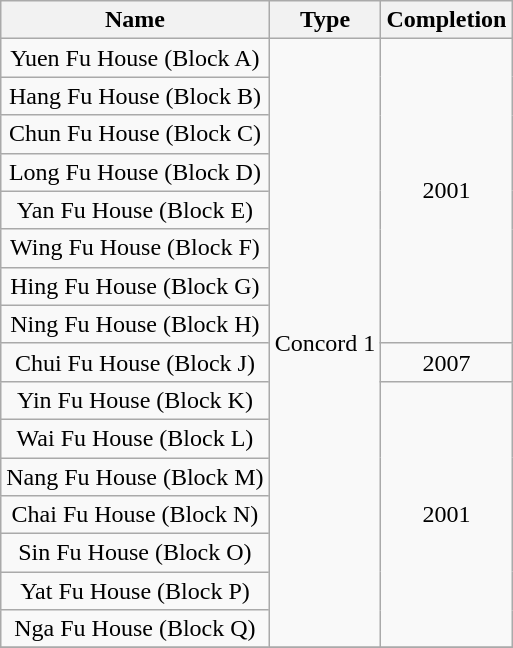<table class="wikitable" style="text-align: center">
<tr>
<th>Name</th>
<th>Type</th>
<th>Completion</th>
</tr>
<tr>
<td>Yuen Fu House (Block A)</td>
<td rowspan="16">Concord 1</td>
<td rowspan="8">2001</td>
</tr>
<tr>
<td>Hang Fu House (Block B)</td>
</tr>
<tr>
<td>Chun Fu House (Block C)</td>
</tr>
<tr>
<td>Long Fu House (Block D)</td>
</tr>
<tr>
<td>Yan Fu House (Block E)</td>
</tr>
<tr>
<td>Wing Fu House (Block F)</td>
</tr>
<tr>
<td>Hing Fu House (Block G)</td>
</tr>
<tr>
<td>Ning Fu House (Block H)</td>
</tr>
<tr>
<td>Chui Fu House (Block J)</td>
<td>2007</td>
</tr>
<tr>
<td>Yin Fu House (Block K)</td>
<td rowspan="7">2001</td>
</tr>
<tr>
<td>Wai Fu House (Block L)</td>
</tr>
<tr>
<td>Nang Fu House (Block M)</td>
</tr>
<tr>
<td>Chai Fu House (Block N)</td>
</tr>
<tr>
<td>Sin Fu House (Block O)</td>
</tr>
<tr>
<td>Yat Fu House (Block P)</td>
</tr>
<tr>
<td>Nga Fu House (Block Q)</td>
</tr>
<tr>
</tr>
</table>
